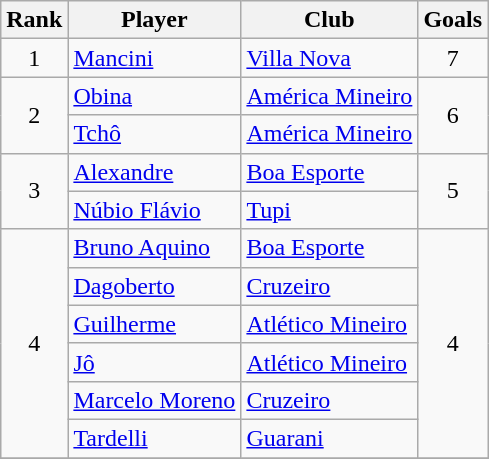<table class="wikitable sortable" style="text-align:center">
<tr>
<th>Rank</th>
<th>Player</th>
<th>Club</th>
<th>Goals</th>
</tr>
<tr>
<td>1</td>
<td align=left> <a href='#'>Mancini</a></td>
<td align=left><a href='#'>Villa Nova</a></td>
<td>7</td>
</tr>
<tr>
<td rowspan=2>2</td>
<td align=left> <a href='#'>Obina</a></td>
<td align=left><a href='#'>América Mineiro</a></td>
<td rowspan=2>6</td>
</tr>
<tr>
<td align=left> <a href='#'>Tchô</a></td>
<td align=left><a href='#'>América Mineiro</a></td>
</tr>
<tr>
<td rowspan=2>3</td>
<td align=left> <a href='#'>Alexandre</a></td>
<td align=left><a href='#'>Boa Esporte</a></td>
<td rowspan=2>5</td>
</tr>
<tr>
<td align=left> <a href='#'>Núbio Flávio</a></td>
<td align=left><a href='#'>Tupi</a></td>
</tr>
<tr>
<td rowspan=6>4</td>
<td align=left> <a href='#'>Bruno Aquino</a></td>
<td align=left><a href='#'>Boa Esporte</a></td>
<td rowspan=6>4</td>
</tr>
<tr>
<td align=left> <a href='#'>Dagoberto</a></td>
<td align=left><a href='#'>Cruzeiro</a></td>
</tr>
<tr>
<td align=left> <a href='#'>Guilherme</a></td>
<td align=left><a href='#'>Atlético Mineiro</a></td>
</tr>
<tr>
<td align=left> <a href='#'>Jô</a></td>
<td align=left><a href='#'>Atlético Mineiro</a></td>
</tr>
<tr>
<td align=left> <a href='#'>Marcelo Moreno</a></td>
<td align=left><a href='#'>Cruzeiro</a></td>
</tr>
<tr>
<td align=left> <a href='#'>Tardelli</a></td>
<td align=left><a href='#'>Guarani</a></td>
</tr>
<tr>
</tr>
</table>
